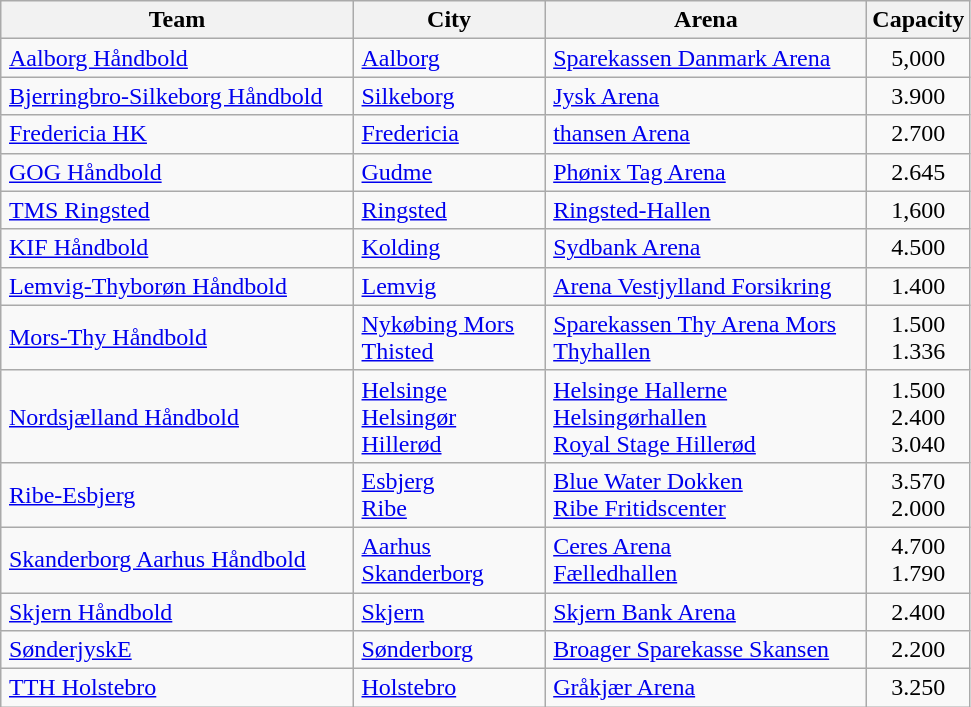<table class="wikitable sortable" style="text-align: left;">
<tr>
<th>Team</th>
<th>City</th>
<th>Arena</th>
<th>Capacity</th>
</tr>
<tr>
<td style="padding-left:5px; padding-right:20px;"><a href='#'>Aalborg Håndbold</a></td>
<td style="padding-left:5px; padding-right:20px;"><a href='#'>Aalborg</a></td>
<td style="padding-left:5px; padding-right:20px;"><a href='#'>Sparekassen Danmark Arena</a></td>
<td style="text-align:center;">5,000</td>
</tr>
<tr>
<td style="padding-left:5px; padding-right:20px;"><a href='#'>Bjerringbro-Silkeborg Håndbold</a></td>
<td style="padding-left:5px; padding-right:20px;"><a href='#'>Silkeborg</a></td>
<td style="padding-left:5px; padding-right:20px;"><a href='#'>Jysk Arena</a></td>
<td style="text-align:center;">3.900</td>
</tr>
<tr>
<td style="padding-left:5px; padding-right:20px;"><a href='#'>Fredericia HK</a></td>
<td style="padding-left:5px; padding-right:20px;"><a href='#'>Fredericia</a></td>
<td style="padding-left:5px; padding-right:20px;"><a href='#'>thansen Arena</a></td>
<td style="text-align:center;">2.700</td>
</tr>
<tr>
<td style="padding-left:5px; padding-right:20px;"><a href='#'>GOG Håndbold</a></td>
<td style="padding-left:5px; padding-right:20px;"><a href='#'>Gudme</a></td>
<td style="padding-left:5px; padding-right:20px;"><a href='#'>Phønix Tag Arena</a></td>
<td style="text-align:center;">2.645</td>
</tr>
<tr>
<td style="padding-left:5px; padding-right:20px;"><a href='#'>TMS Ringsted</a></td>
<td style="padding-left:5px; padding-right:20px;"><a href='#'>Ringsted</a></td>
<td style="padding-left:5px; padding-right:20px;"><a href='#'>Ringsted-Hallen</a></td>
<td style="text-align:center;">1,600</td>
</tr>
<tr>
<td style="padding-left:5px; padding-right:20px;"><a href='#'>KIF Håndbold</a></td>
<td style="padding-left:5px; padding-right:20px;"><a href='#'>Kolding</a></td>
<td style="padding-left:5px; padding-right:20px;"><a href='#'>Sydbank Arena</a></td>
<td style="text-align:center;">4.500</td>
</tr>
<tr>
<td style="padding-left:5px; padding-right:20px;"><a href='#'>Lemvig-Thyborøn Håndbold</a></td>
<td style="padding-left:5px; padding-right:20px;"><a href='#'>Lemvig</a></td>
<td style="padding-left:5px; padding-right:20px;"><a href='#'>Arena Vestjylland Forsikring</a></td>
<td style="text-align:center;">1.400</td>
</tr>
<tr>
<td style="padding-left:5px; padding-right:20px;"><a href='#'>Mors-Thy Håndbold</a></td>
<td style="padding-left:5px; padding-right:20px;"><a href='#'>Nykøbing Mors</a><br><a href='#'>Thisted</a></td>
<td style="padding-left:5px; padding-right:20px;"><a href='#'>Sparekassen Thy Arena Mors</a><br><a href='#'>Thyhallen</a></td>
<td style="text-align:center;">1.500<br> 1.336</td>
</tr>
<tr>
<td style="padding-left:5px; padding-right:20px;"><a href='#'>Nordsjælland Håndbold</a></td>
<td style="padding-left:5px; padding-right:20px;"><a href='#'>Helsinge</a><br><a href='#'>Helsingør</a><br><a href='#'>Hillerød</a></td>
<td style="padding-left:5px; padding-right:20px;"><a href='#'>Helsinge Hallerne</a><br><a href='#'>Helsingørhallen</a><br><a href='#'>Royal Stage Hillerød</a></td>
<td style="text-align:center;">1.500<br>2.400<br>3.040</td>
</tr>
<tr>
<td style="padding-left:5px; padding-right:20px;"><a href='#'>Ribe-Esbjerg</a></td>
<td style="padding-left:5px; padding-right:20px;"><a href='#'>Esbjerg</a><br><a href='#'>Ribe</a></td>
<td style="padding-left:5px; padding-right:20px;"><a href='#'>Blue Water Dokken</a><br><a href='#'>Ribe Fritidscenter</a></td>
<td style="text-align:center;">3.570<br>2.000</td>
</tr>
<tr>
<td style="padding-left:5px; padding-right:20px;"><a href='#'>Skanderborg Aarhus Håndbold</a></td>
<td style="padding-left:5px; padding-right:20px;"><a href='#'>Aarhus</a><br><a href='#'>Skanderborg</a></td>
<td style="padding-left:5px; padding-right:20px;"><a href='#'>Ceres Arena</a><br><a href='#'>Fælledhallen</a></td>
<td style="text-align:center;">4.700<br>1.790</td>
</tr>
<tr>
<td style="padding-left:5px; padding-right:20px;"><a href='#'>Skjern Håndbold</a></td>
<td style="padding-left:5px; padding-right:20px;"><a href='#'>Skjern</a></td>
<td style="padding-left:5px; padding-right:20px;"><a href='#'>Skjern Bank Arena</a></td>
<td style="text-align:center;">2.400</td>
</tr>
<tr>
<td style="padding-left:5px; padding-right:20px;"><a href='#'>SønderjyskE</a></td>
<td style="padding-left:5px; padding-right:20px;"><a href='#'>Sønderborg</a></td>
<td style="padding-left:5px; padding-right:20px;"><a href='#'>Broager Sparekasse Skansen</a></td>
<td style="text-align:center;">2.200</td>
</tr>
<tr>
<td style="padding-left:5px; padding-right:20px;"><a href='#'>TTH Holstebro</a></td>
<td style="padding-left:5px; padding-right:20px;"><a href='#'>Holstebro</a></td>
<td style="padding-left:5px; padding-right:20px;"><a href='#'>Gråkjær Arena</a></td>
<td style="text-align:center;">3.250</td>
</tr>
</table>
